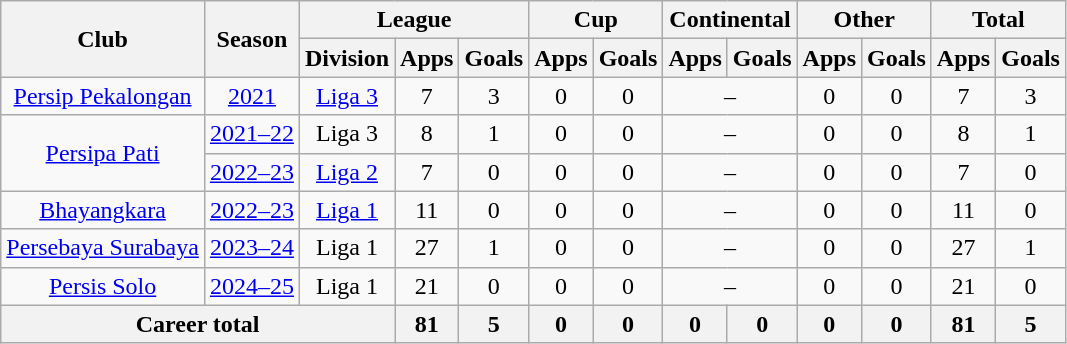<table class="wikitable" style="text-align: center">
<tr>
<th rowspan="2">Club</th>
<th rowspan="2">Season</th>
<th colspan="3">League</th>
<th colspan="2">Cup</th>
<th colspan="2">Continental</th>
<th colspan="2">Other</th>
<th colspan="3">Total</th>
</tr>
<tr>
<th>Division</th>
<th>Apps</th>
<th>Goals</th>
<th>Apps</th>
<th>Goals</th>
<th>Apps</th>
<th>Goals</th>
<th>Apps</th>
<th>Goals</th>
<th>Apps</th>
<th>Goals</th>
</tr>
<tr>
<td rowspan="1"><a href='#'>Persip Pekalongan</a></td>
<td><a href='#'>2021</a></td>
<td rowspan="1" valign="center"><a href='#'>Liga 3</a></td>
<td>7</td>
<td>3</td>
<td>0</td>
<td>0</td>
<td colspan="2">–</td>
<td>0</td>
<td>0</td>
<td>7</td>
<td>3</td>
</tr>
<tr>
<td rowspan="2"><a href='#'>Persipa Pati</a></td>
<td><a href='#'>2021–22</a></td>
<td rowspan="1" valign="center">Liga 3</td>
<td>8</td>
<td>1</td>
<td>0</td>
<td>0</td>
<td colspan="2">–</td>
<td>0</td>
<td>0</td>
<td>8</td>
<td>1</td>
</tr>
<tr>
<td><a href='#'>2022–23</a></td>
<td><a href='#'>Liga 2</a></td>
<td>7</td>
<td>0</td>
<td>0</td>
<td>0</td>
<td colspan="2">–</td>
<td>0</td>
<td>0</td>
<td>7</td>
<td>0</td>
</tr>
<tr>
<td rowspan="1"><a href='#'>Bhayangkara</a></td>
<td><a href='#'>2022–23</a></td>
<td rowspan="1" valign="center"><a href='#'>Liga 1</a></td>
<td>11</td>
<td>0</td>
<td>0</td>
<td>0</td>
<td colspan="2">–</td>
<td>0</td>
<td>0</td>
<td>11</td>
<td>0</td>
</tr>
<tr>
<td rowspan="1"><a href='#'>Persebaya Surabaya</a></td>
<td><a href='#'>2023–24</a></td>
<td rowspan="1" valign="center">Liga 1</td>
<td>27</td>
<td>1</td>
<td>0</td>
<td>0</td>
<td colspan="2">–</td>
<td>0</td>
<td>0</td>
<td>27</td>
<td>1</td>
</tr>
<tr>
<td rowspan="1"><a href='#'>Persis Solo</a></td>
<td><a href='#'>2024–25</a></td>
<td rowspan="1" valign="center">Liga 1</td>
<td>21</td>
<td>0</td>
<td>0</td>
<td>0</td>
<td colspan="2">–</td>
<td>0</td>
<td>0</td>
<td>21</td>
<td>0</td>
</tr>
<tr>
<th colspan="3">Career total</th>
<th>81</th>
<th>5</th>
<th>0</th>
<th>0</th>
<th>0</th>
<th>0</th>
<th>0</th>
<th>0</th>
<th>81</th>
<th>5</th>
</tr>
</table>
